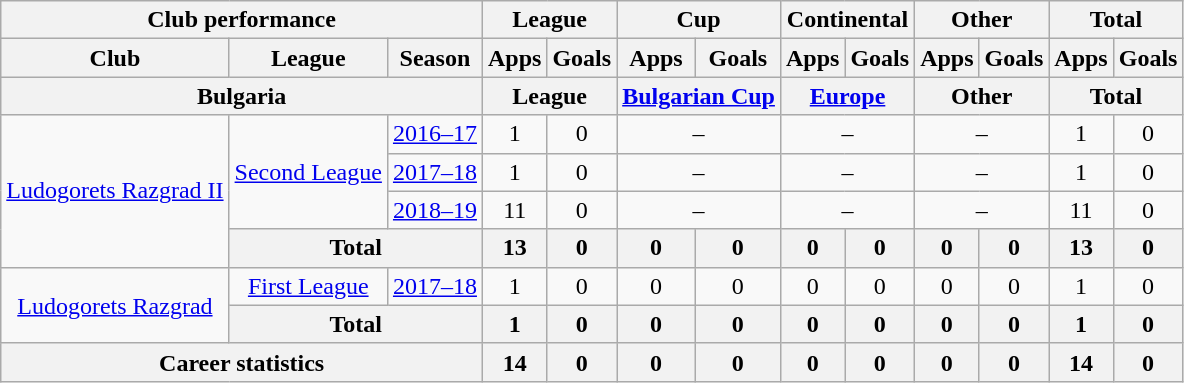<table class="wikitable" style="text-align: center">
<tr>
<th colspan="3">Club performance</th>
<th colspan="2">League</th>
<th colspan="2">Cup</th>
<th colspan="2">Continental</th>
<th colspan="2">Other</th>
<th colspan="3">Total</th>
</tr>
<tr>
<th>Club</th>
<th>League</th>
<th>Season</th>
<th>Apps</th>
<th>Goals</th>
<th>Apps</th>
<th>Goals</th>
<th>Apps</th>
<th>Goals</th>
<th>Apps</th>
<th>Goals</th>
<th>Apps</th>
<th>Goals</th>
</tr>
<tr>
<th colspan="3">Bulgaria</th>
<th colspan="2">League</th>
<th colspan="2"><a href='#'>Bulgarian Cup</a></th>
<th colspan="2"><a href='#'>Europe</a></th>
<th colspan="2">Other</th>
<th colspan="2">Total</th>
</tr>
<tr>
<td rowspan="4" valign="center"><a href='#'>Ludogorets Razgrad II</a></td>
<td rowspan="3"><a href='#'>Second League</a></td>
<td><a href='#'>2016–17</a></td>
<td>1</td>
<td>0</td>
<td colspan="2">–</td>
<td colspan="2">–</td>
<td colspan="2">–</td>
<td>1</td>
<td>0</td>
</tr>
<tr>
<td><a href='#'>2017–18</a></td>
<td>1</td>
<td>0</td>
<td colspan="2">–</td>
<td colspan="2">–</td>
<td colspan="2">–</td>
<td>1</td>
<td>0</td>
</tr>
<tr>
<td><a href='#'>2018–19</a></td>
<td>11</td>
<td>0</td>
<td colspan="2">–</td>
<td colspan="2">–</td>
<td colspan="2">–</td>
<td>11</td>
<td>0</td>
</tr>
<tr>
<th colspan=2>Total</th>
<th>13</th>
<th>0</th>
<th>0</th>
<th>0</th>
<th>0</th>
<th>0</th>
<th>0</th>
<th>0</th>
<th>13</th>
<th>0</th>
</tr>
<tr>
<td rowspan="2" valign="center"><a href='#'>Ludogorets Razgrad</a></td>
<td rowspan="1"><a href='#'>First League</a></td>
<td><a href='#'>2017–18</a></td>
<td>1</td>
<td>0</td>
<td>0</td>
<td>0</td>
<td>0</td>
<td>0</td>
<td>0</td>
<td>0</td>
<td>1</td>
<td>0</td>
</tr>
<tr>
<th colspan=2>Total</th>
<th>1</th>
<th>0</th>
<th>0</th>
<th>0</th>
<th>0</th>
<th>0</th>
<th>0</th>
<th>0</th>
<th>1</th>
<th>0</th>
</tr>
<tr>
<th colspan="3">Career statistics</th>
<th>14</th>
<th>0</th>
<th>0</th>
<th>0</th>
<th>0</th>
<th>0</th>
<th>0</th>
<th>0</th>
<th>14</th>
<th>0</th>
</tr>
</table>
